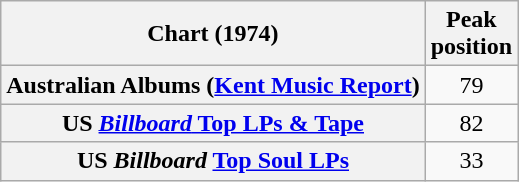<table class="wikitable sortable plainrowheaders">
<tr>
<th scope="col">Chart (1974)</th>
<th scope="col">Peak<br>position</th>
</tr>
<tr>
<th scope="row">Australian Albums (<a href='#'>Kent Music Report</a>)</th>
<td style="text-align:center;">79</td>
</tr>
<tr>
<th scope="row">US <a href='#'><em>Billboard</em> Top LPs & Tape</a></th>
<td align="center">82</td>
</tr>
<tr>
<th scope="row">US <em>Billboard</em> <a href='#'>Top Soul LPs</a></th>
<td align="center">33</td>
</tr>
</table>
